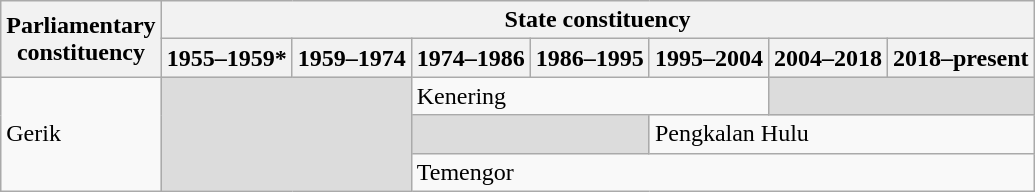<table class="wikitable">
<tr>
<th rowspan="2">Parliamentary<br>constituency</th>
<th colspan="7">State constituency</th>
</tr>
<tr>
<th>1955–1959*</th>
<th>1959–1974</th>
<th>1974–1986</th>
<th>1986–1995</th>
<th>1995–2004</th>
<th>2004–2018</th>
<th>2018–present</th>
</tr>
<tr>
<td rowspan="3">Gerik</td>
<td colspan="2" rowspan="3" bgcolor="dcdcdc"></td>
<td colspan="3">Kenering</td>
<td colspan="2" bgcolor="dcdcdc"></td>
</tr>
<tr>
<td colspan="2" bgcolor="dcdcdc"></td>
<td colspan="3">Pengkalan Hulu</td>
</tr>
<tr>
<td colspan="5">Temengor</td>
</tr>
</table>
